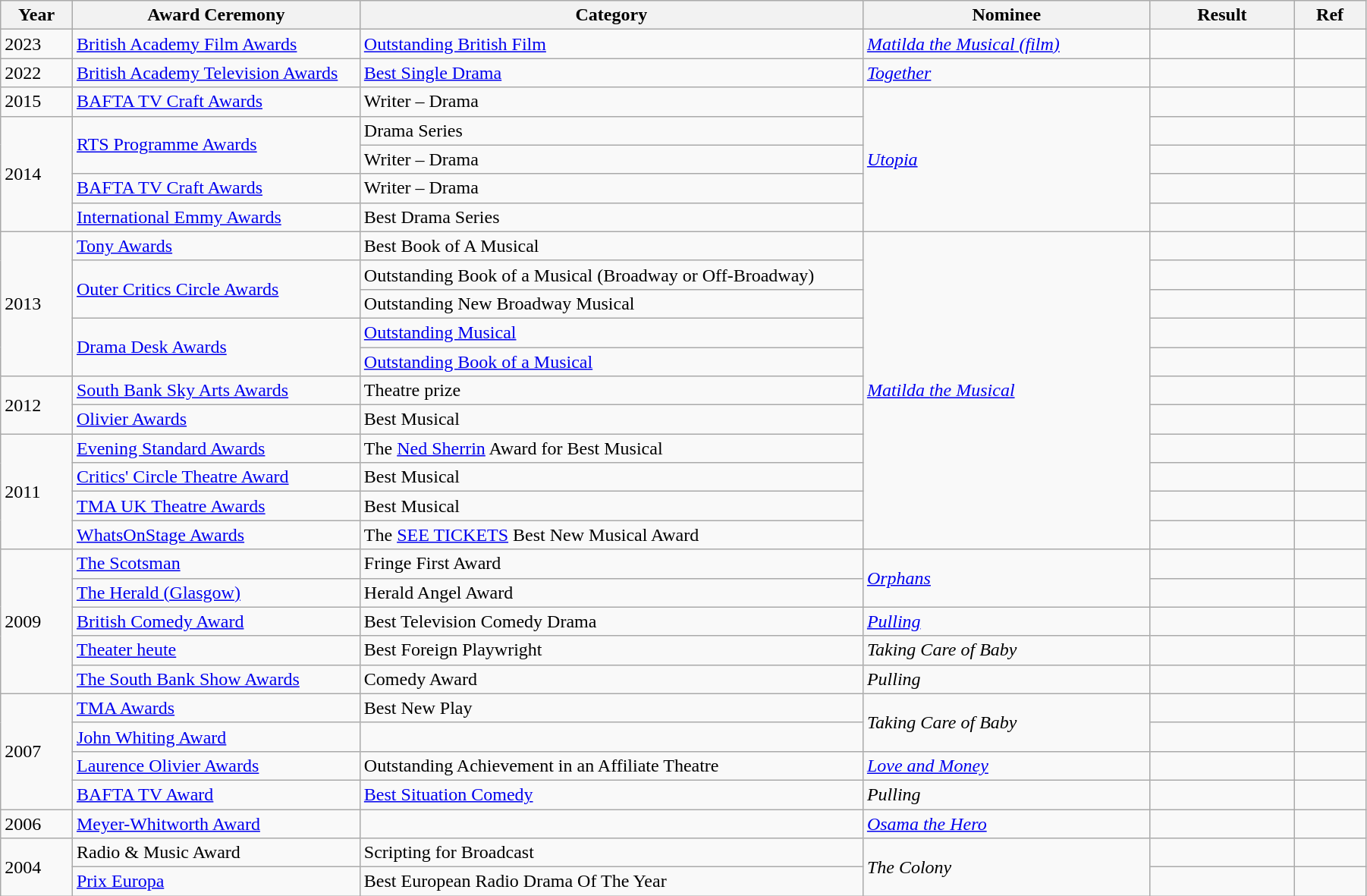<table class="wikitable" width="95%">
<tr>
<th width="5%">Year</th>
<th width="20%">Award Ceremony</th>
<th width="35%">Category</th>
<th width="20%">Nominee</th>
<th width="10%">Result</th>
<th width="5%">Ref</th>
</tr>
<tr>
<td>2023</td>
<td><a href='#'>British Academy Film Awards</a></td>
<td><a href='#'>Outstanding British Film</a></td>
<td><em><a href='#'>Matilda the Musical (film)</a></em></td>
<td></td>
<td></td>
</tr>
<tr>
<td>2022</td>
<td><a href='#'>British Academy Television Awards</a></td>
<td><a href='#'>Best Single Drama</a></td>
<td><em><a href='#'>Together</a></em></td>
<td></td>
<td></td>
</tr>
<tr>
<td>2015</td>
<td><a href='#'>BAFTA TV Craft Awards</a></td>
<td>Writer – Drama</td>
<td rowspan=5><em><a href='#'>Utopia</a></em></td>
<td></td>
<td></td>
</tr>
<tr>
<td rowspan=4>2014</td>
<td rowspan=2><a href='#'>RTS Programme Awards</a></td>
<td>Drama Series</td>
<td></td>
<td></td>
</tr>
<tr>
<td>Writer – Drama</td>
<td></td>
<td></td>
</tr>
<tr>
<td><a href='#'>BAFTA TV Craft Awards</a></td>
<td>Writer – Drama</td>
<td></td>
<td></td>
</tr>
<tr>
<td><a href='#'>International Emmy Awards</a></td>
<td>Best Drama Series</td>
<td></td>
<td></td>
</tr>
<tr>
<td rowspan=5>2013</td>
<td><a href='#'>Tony Awards</a></td>
<td>Best Book of A Musical</td>
<td rowspan=11><em><a href='#'>Matilda the Musical</a></em></td>
<td></td>
<td></td>
</tr>
<tr>
<td rowspan=2><a href='#'>Outer Critics Circle Awards</a></td>
<td>Outstanding Book of a Musical (Broadway or Off-Broadway)</td>
<td></td>
<td></td>
</tr>
<tr>
<td>Outstanding New Broadway Musical</td>
<td></td>
<td></td>
</tr>
<tr>
<td rowspan=2><a href='#'>Drama Desk Awards</a></td>
<td><a href='#'>Outstanding Musical</a></td>
<td></td>
<td></td>
</tr>
<tr>
<td><a href='#'>Outstanding Book of a Musical</a></td>
<td></td>
<td></td>
</tr>
<tr>
<td rowspan=2>2012</td>
<td><a href='#'>South Bank Sky Arts Awards</a></td>
<td>Theatre prize</td>
<td></td>
<td></td>
</tr>
<tr>
<td><a href='#'>Olivier Awards</a></td>
<td>Best Musical</td>
<td></td>
<td></td>
</tr>
<tr>
<td rowspan=4>2011</td>
<td><a href='#'>Evening Standard Awards</a></td>
<td>The <a href='#'>Ned Sherrin</a> Award for Best Musical</td>
<td></td>
<td></td>
</tr>
<tr>
<td><a href='#'>Critics' Circle Theatre Award</a></td>
<td>Best Musical</td>
<td></td>
<td></td>
</tr>
<tr>
<td><a href='#'>TMA UK Theatre Awards</a></td>
<td>Best Musical</td>
<td></td>
<td></td>
</tr>
<tr>
<td><a href='#'>WhatsOnStage Awards</a></td>
<td>The <a href='#'>SEE TICKETS</a> Best New Musical Award</td>
<td></td>
<td></td>
</tr>
<tr>
<td rowspan=5>2009</td>
<td><a href='#'>The Scotsman</a></td>
<td>Fringe First Award</td>
<td rowspan=2><em><a href='#'>Orphans</a></em></td>
<td></td>
<td></td>
</tr>
<tr>
<td><a href='#'>The Herald (Glasgow)</a></td>
<td>Herald Angel Award</td>
<td></td>
<td></td>
</tr>
<tr>
<td><a href='#'>British Comedy Award</a></td>
<td>Best Television Comedy Drama</td>
<td><em><a href='#'>Pulling</a></em></td>
<td></td>
<td></td>
</tr>
<tr>
<td><a href='#'>Theater heute</a></td>
<td>Best Foreign Playwright</td>
<td><em>Taking Care of Baby</em></td>
<td></td>
<td></td>
</tr>
<tr>
<td><a href='#'>The South Bank Show Awards</a></td>
<td>Comedy Award</td>
<td><em>Pulling</em></td>
<td></td>
<td></td>
</tr>
<tr>
<td rowspan=4>2007</td>
<td><a href='#'>TMA Awards</a></td>
<td>Best New Play</td>
<td rowspan=2><em>Taking Care of Baby</em></td>
<td></td>
<td></td>
</tr>
<tr>
<td><a href='#'>John Whiting Award</a></td>
<td></td>
<td></td>
<td></td>
</tr>
<tr>
<td><a href='#'>Laurence Olivier Awards</a></td>
<td>Outstanding Achievement in an Affiliate Theatre</td>
<td><em><a href='#'>Love and Money</a></em></td>
<td></td>
<td></td>
</tr>
<tr>
<td><a href='#'>BAFTA TV Award</a></td>
<td><a href='#'>Best Situation Comedy</a></td>
<td><em>Pulling</em></td>
<td></td>
<td></td>
</tr>
<tr>
<td>2006</td>
<td><a href='#'>Meyer-Whitworth Award</a></td>
<td></td>
<td><em><a href='#'>Osama the Hero</a></em></td>
<td></td>
<td></td>
</tr>
<tr>
<td rowspan=2>2004</td>
<td>Radio & Music Award</td>
<td>Scripting for Broadcast</td>
<td rowspan=2><em>The Colony</em></td>
<td></td>
<td></td>
</tr>
<tr>
<td><a href='#'>Prix Europa</a></td>
<td>Best European Radio Drama Of The Year</td>
<td></td>
<td></td>
</tr>
</table>
